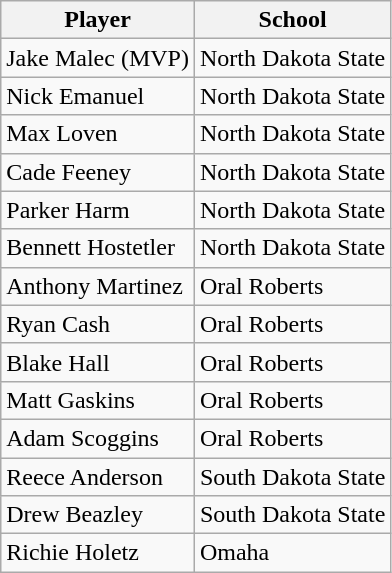<table class="wikitable">
<tr>
<th>Player</th>
<th>School</th>
</tr>
<tr>
<td>Jake Malec (MVP)</td>
<td>North Dakota State</td>
</tr>
<tr>
<td>Nick Emanuel</td>
<td>North Dakota State</td>
</tr>
<tr>
<td>Max Loven</td>
<td>North Dakota State</td>
</tr>
<tr>
<td>Cade Feeney</td>
<td>North Dakota State</td>
</tr>
<tr>
<td>Parker Harm</td>
<td>North Dakota State</td>
</tr>
<tr>
<td>Bennett Hostetler</td>
<td>North Dakota State</td>
</tr>
<tr>
<td>Anthony Martinez</td>
<td>Oral Roberts</td>
</tr>
<tr>
<td>Ryan Cash</td>
<td>Oral Roberts</td>
</tr>
<tr>
<td>Blake Hall</td>
<td>Oral Roberts</td>
</tr>
<tr>
<td>Matt Gaskins</td>
<td>Oral Roberts</td>
</tr>
<tr>
<td>Adam Scoggins</td>
<td>Oral Roberts</td>
</tr>
<tr>
<td>Reece Anderson</td>
<td>South Dakota State</td>
</tr>
<tr>
<td>Drew Beazley</td>
<td>South Dakota State</td>
</tr>
<tr>
<td>Richie Holetz</td>
<td>Omaha</td>
</tr>
</table>
